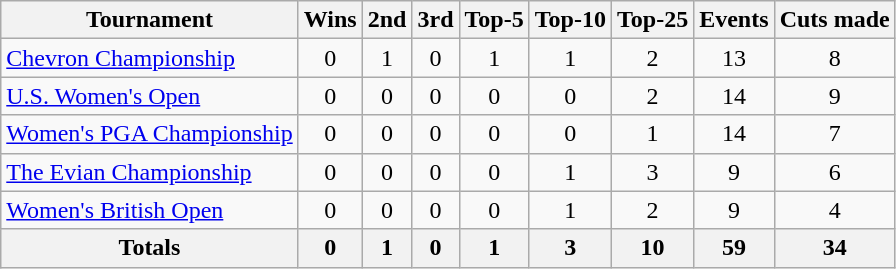<table class=wikitable style=text-align:center>
<tr>
<th>Tournament</th>
<th>Wins</th>
<th>2nd</th>
<th>3rd</th>
<th>Top-5</th>
<th>Top-10</th>
<th>Top-25</th>
<th>Events</th>
<th>Cuts made</th>
</tr>
<tr>
<td align=left><a href='#'>Chevron Championship</a></td>
<td>0</td>
<td>1</td>
<td>0</td>
<td>1</td>
<td>1</td>
<td>2</td>
<td>13</td>
<td>8</td>
</tr>
<tr>
<td align=left><a href='#'>U.S. Women's Open</a></td>
<td>0</td>
<td>0</td>
<td>0</td>
<td>0</td>
<td>0</td>
<td>2</td>
<td>14</td>
<td>9</td>
</tr>
<tr>
<td align=left><a href='#'>Women's PGA Championship</a></td>
<td>0</td>
<td>0</td>
<td>0</td>
<td>0</td>
<td>0</td>
<td>1</td>
<td>14</td>
<td>7</td>
</tr>
<tr>
<td align=left><a href='#'>The Evian Championship</a></td>
<td>0</td>
<td>0</td>
<td>0</td>
<td>0</td>
<td>1</td>
<td>3</td>
<td>9</td>
<td>6</td>
</tr>
<tr>
<td align=left><a href='#'>Women's British Open</a></td>
<td>0</td>
<td>0</td>
<td>0</td>
<td>0</td>
<td>1</td>
<td>2</td>
<td>9</td>
<td>4</td>
</tr>
<tr>
<th>Totals</th>
<th>0</th>
<th>1</th>
<th>0</th>
<th>1</th>
<th>3</th>
<th>10</th>
<th>59</th>
<th>34</th>
</tr>
</table>
